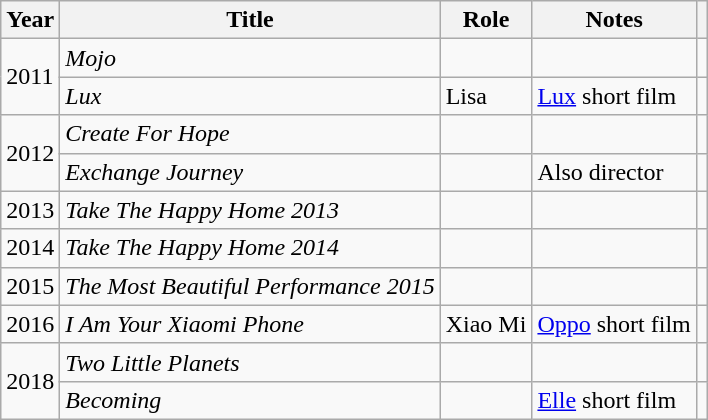<table class="wikitable sortable">
<tr>
<th>Year</th>
<th>Title</th>
<th>Role</th>
<th class="unsortable">Notes</th>
<th class="unsortable"></th>
</tr>
<tr>
<td rowspan=2>2011</td>
<td><em>Mojo</em></td>
<td></td>
<td></td>
<td></td>
</tr>
<tr>
<td><em>Lux</em></td>
<td>Lisa</td>
<td><a href='#'>Lux</a> short film</td>
<td></td>
</tr>
<tr>
<td rowspan=2>2012</td>
<td><em>Create For Hope</em></td>
<td></td>
<td></td>
<td></td>
</tr>
<tr>
<td><em>Exchange Journey</em></td>
<td></td>
<td>Also director</td>
<td></td>
</tr>
<tr>
<td>2013</td>
<td><em>Take The Happy Home 2013</em></td>
<td></td>
<td></td>
<td></td>
</tr>
<tr>
<td>2014</td>
<td><em>Take The Happy Home 2014</em></td>
<td></td>
<td></td>
<td></td>
</tr>
<tr>
<td>2015</td>
<td><em>The Most Beautiful Performance 2015</em></td>
<td></td>
<td></td>
<td></td>
</tr>
<tr>
<td>2016</td>
<td><em>I Am Your Xiaomi Phone</em></td>
<td>Xiao Mi</td>
<td><a href='#'>Oppo</a> short film</td>
<td></td>
</tr>
<tr>
<td rowspan=2>2018</td>
<td><em>Two Little Planets</em></td>
<td></td>
<td></td>
<td></td>
</tr>
<tr>
<td><em>Becoming</em></td>
<td></td>
<td><a href='#'>Elle</a> short film</td>
<td></td>
</tr>
</table>
